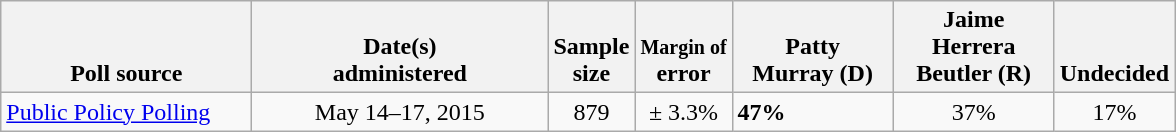<table class="wikitable">
<tr valign= bottom>
<th style="width:160px;">Poll source</th>
<th style="width:190px;">Date(s)<br>administered</th>
<th class=small>Sample<br>size</th>
<th><small>Margin of</small><br>error</th>
<th style="width:100px;">Patty<br>Murray (D)</th>
<th style="width:100px;">Jaime<br>Herrera<br>Beutler (R)</th>
<th>Undecided</th>
</tr>
<tr>
<td><a href='#'>Public Policy Polling</a></td>
<td align=center>May 14–17, 2015</td>
<td align=center>879</td>
<td align=center>± 3.3%</td>
<td><strong>47%</strong></td>
<td align=center>37%</td>
<td align=center>17%</td>
</tr>
</table>
